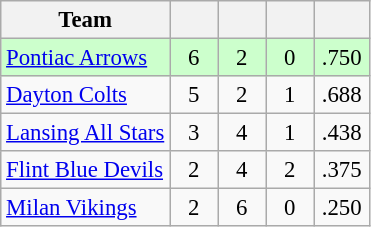<table class="wikitable" style="font-size:95%; text-align:center">
<tr>
<th>Team</th>
<th width="25"></th>
<th width="25"></th>
<th width="25"></th>
<th width="30"></th>
</tr>
<tr style="background:#cfc;">
<td style="text-align:left;"><a href='#'>Pontiac Arrows</a></td>
<td>6</td>
<td>2</td>
<td>0</td>
<td>.750</td>
</tr>
<tr>
<td style="text-align:left;"><a href='#'>Dayton Colts</a></td>
<td>5</td>
<td>2</td>
<td>1</td>
<td>.688</td>
</tr>
<tr>
<td style="text-align:left;"><a href='#'>Lansing All Stars</a></td>
<td>3</td>
<td>4</td>
<td>1</td>
<td>.438</td>
</tr>
<tr>
<td style="text-align:left;"><a href='#'>Flint Blue Devils</a></td>
<td>2</td>
<td>4</td>
<td>2</td>
<td>.375</td>
</tr>
<tr>
<td style="text-align:left;"><a href='#'>Milan Vikings</a></td>
<td>2</td>
<td>6</td>
<td>0</td>
<td>.250</td>
</tr>
</table>
